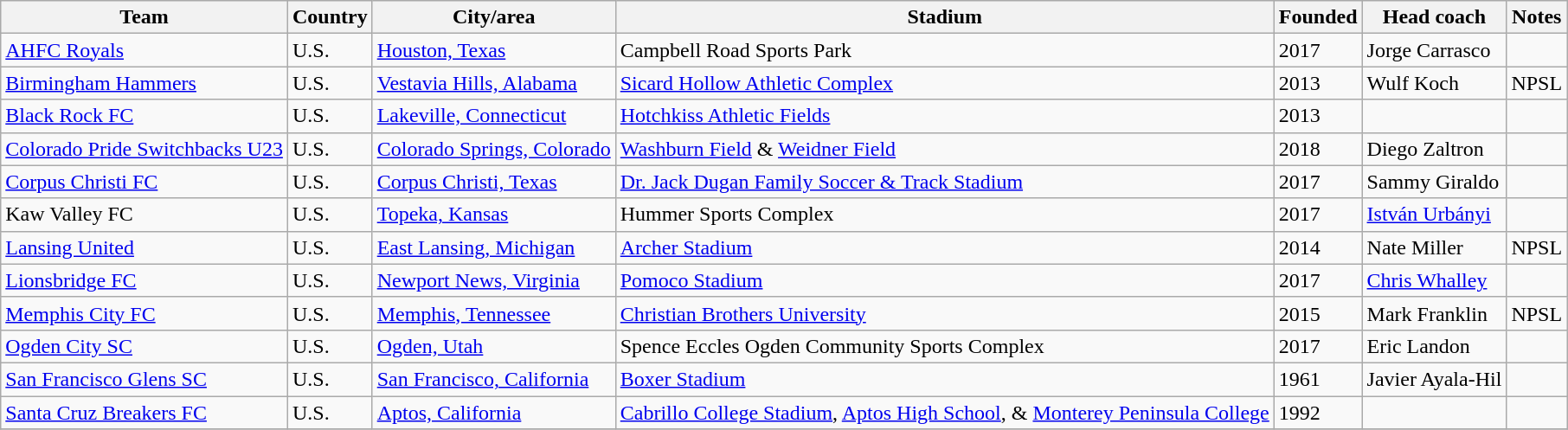<table class="wikitable sortable">
<tr>
<th>Team</th>
<th>Country</th>
<th>City/area</th>
<th>Stadium</th>
<th>Founded</th>
<th>Head coach</th>
<th>Notes</th>
</tr>
<tr>
<td><a href='#'>AHFC Royals</a></td>
<td>U.S.</td>
<td><a href='#'>Houston, Texas</a></td>
<td>Campbell Road Sports Park</td>
<td>2017</td>
<td>Jorge Carrasco</td>
<td></td>
</tr>
<tr>
<td><a href='#'>Birmingham Hammers</a></td>
<td>U.S.</td>
<td><a href='#'>Vestavia Hills, Alabama</a></td>
<td><a href='#'>Sicard Hollow Athletic Complex</a></td>
<td>2013</td>
<td>Wulf Koch</td>
<td>NPSL</td>
</tr>
<tr>
<td><a href='#'>Black Rock FC</a></td>
<td>U.S.</td>
<td><a href='#'>Lakeville, Connecticut</a></td>
<td><a href='#'>Hotchkiss Athletic Fields</a></td>
<td>2013</td>
<td></td>
<td></td>
</tr>
<tr>
<td><a href='#'>Colorado Pride Switchbacks U23</a></td>
<td>U.S.</td>
<td><a href='#'>Colorado Springs, Colorado</a></td>
<td><a href='#'>Washburn Field</a> & <a href='#'>Weidner Field</a></td>
<td>2018</td>
<td>Diego Zaltron</td>
<td></td>
</tr>
<tr>
<td><a href='#'>Corpus Christi FC</a></td>
<td>U.S.</td>
<td><a href='#'>Corpus Christi, Texas</a></td>
<td><a href='#'>Dr. Jack Dugan Family Soccer & Track Stadium</a></td>
<td>2017</td>
<td>Sammy Giraldo</td>
<td></td>
</tr>
<tr>
<td>Kaw Valley FC</td>
<td>U.S.</td>
<td><a href='#'>Topeka, Kansas</a></td>
<td>Hummer Sports Complex</td>
<td>2017</td>
<td><a href='#'>István Urbányi</a></td>
<td></td>
</tr>
<tr>
<td><a href='#'>Lansing United</a></td>
<td>U.S.</td>
<td><a href='#'>East Lansing, Michigan</a></td>
<td><a href='#'>Archer Stadium</a></td>
<td>2014</td>
<td>Nate Miller</td>
<td>NPSL</td>
</tr>
<tr>
<td><a href='#'>Lionsbridge FC</a></td>
<td>U.S.</td>
<td><a href='#'>Newport News, Virginia</a></td>
<td><a href='#'>Pomoco Stadium</a></td>
<td>2017</td>
<td><a href='#'>Chris Whalley</a></td>
<td></td>
</tr>
<tr>
<td><a href='#'>Memphis City FC</a></td>
<td>U.S.</td>
<td><a href='#'>Memphis, Tennessee</a></td>
<td><a href='#'>Christian Brothers University</a></td>
<td>2015</td>
<td>Mark Franklin</td>
<td>NPSL</td>
</tr>
<tr>
<td><a href='#'>Ogden City SC</a></td>
<td>U.S.</td>
<td><a href='#'>Ogden, Utah</a></td>
<td>Spence Eccles Ogden Community Sports Complex</td>
<td>2017</td>
<td>Eric Landon</td>
<td></td>
</tr>
<tr>
<td><a href='#'>San Francisco Glens SC</a></td>
<td>U.S.</td>
<td><a href='#'>San Francisco, California</a></td>
<td><a href='#'>Boxer Stadium</a></td>
<td>1961</td>
<td>Javier Ayala-Hil</td>
<td></td>
</tr>
<tr>
<td><a href='#'>Santa Cruz Breakers FC</a></td>
<td>U.S.</td>
<td><a href='#'>Aptos, California</a></td>
<td><a href='#'>Cabrillo College Stadium</a>, <a href='#'>Aptos High School</a>, & <a href='#'>Monterey Peninsula College</a></td>
<td>1992</td>
<td></td>
<td></td>
</tr>
<tr>
</tr>
</table>
